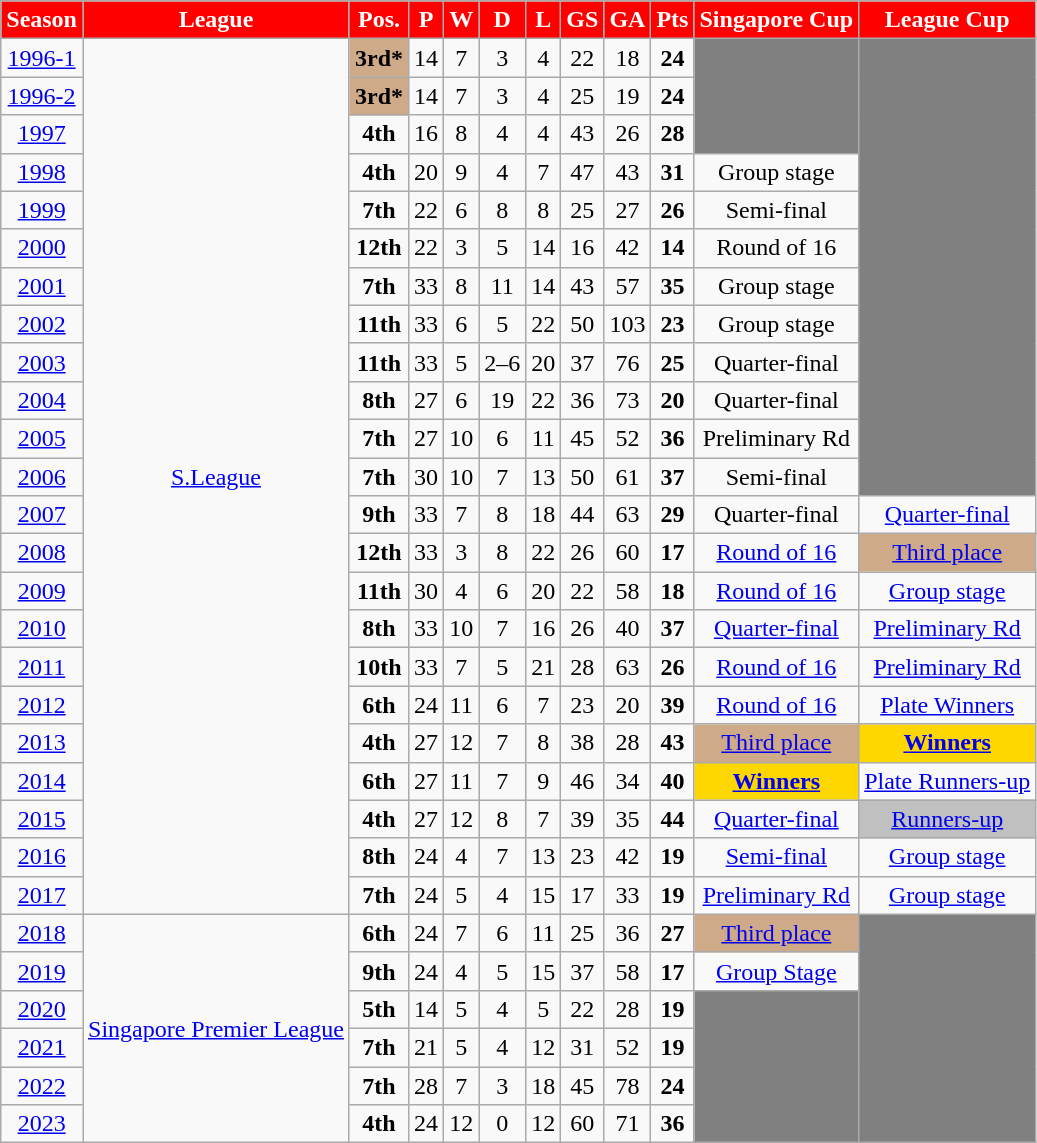<table class="wikitable" style="text-align: center">
<tr style="background:#efefef;">
<th style="background-color:red; color:white;">Season</th>
<th style="background-color:red; color:white;">League</th>
<th style="background-color:red; color:white;">Pos.</th>
<th style="background-color:red; color:white;">P</th>
<th style="background-color:red; color:white;">W</th>
<th style="background-color:red; color:white;">D</th>
<th style="background-color:red; color:white;">L</th>
<th style="background-color:red; color:white;">GS</th>
<th style="background-color:red; color:white;">GA</th>
<th style="background-color:red; color:white;">Pts</th>
<th style="background-color:red; color:white;">Singapore Cup</th>
<th style="background-color:red; color:white;">League Cup</th>
</tr>
<tr>
<td><a href='#'>1996-1</a></td>
<td rowspan="23"><a href='#'>S.League</a></td>
<td style="background:#cfaa88;"><strong>3rd*</strong></td>
<td>14</td>
<td>7</td>
<td>3</td>
<td>4</td>
<td>22</td>
<td>18</td>
<td><strong>24</strong></td>
<td rowspan="3" bgcolor=grey></td>
<td rowspan="12" bgcolor=grey></td>
</tr>
<tr>
<td><a href='#'>1996-2</a></td>
<td style="background:#cfaa88;"><strong>3rd*</strong></td>
<td>14</td>
<td>7</td>
<td>3</td>
<td>4</td>
<td>25</td>
<td>19</td>
<td><strong>24</strong></td>
</tr>
<tr>
<td><a href='#'>1997</a></td>
<td><strong>4th</strong></td>
<td>16</td>
<td>8</td>
<td>4</td>
<td>4</td>
<td>43</td>
<td>26</td>
<td><strong>28</strong></td>
</tr>
<tr>
<td><a href='#'>1998</a></td>
<td><strong>4th</strong></td>
<td>20</td>
<td>9</td>
<td>4</td>
<td>7</td>
<td>47</td>
<td>43</td>
<td><strong>31</strong></td>
<td>Group stage</td>
</tr>
<tr>
<td><a href='#'>1999</a></td>
<td><strong>7th</strong></td>
<td>22</td>
<td>6</td>
<td>8</td>
<td>8</td>
<td>25</td>
<td>27</td>
<td><strong>26</strong></td>
<td>Semi-final</td>
</tr>
<tr>
<td><a href='#'>2000</a></td>
<td><strong>12th</strong></td>
<td>22</td>
<td>3</td>
<td>5</td>
<td>14</td>
<td>16</td>
<td>42</td>
<td><strong>14</strong></td>
<td>Round of 16</td>
</tr>
<tr>
<td><a href='#'>2001</a></td>
<td><strong>7th</strong></td>
<td>33</td>
<td>8</td>
<td>11</td>
<td>14</td>
<td>43</td>
<td>57</td>
<td><strong>35</strong></td>
<td>Group stage</td>
</tr>
<tr>
<td><a href='#'>2002</a></td>
<td><strong>11th</strong></td>
<td>33</td>
<td>6</td>
<td>5</td>
<td>22</td>
<td>50</td>
<td>103</td>
<td><strong>23</strong></td>
<td>Group stage</td>
</tr>
<tr>
<td><a href='#'>2003</a></td>
<td><strong>11th</strong></td>
<td>33</td>
<td>5</td>
<td>2–6</td>
<td>20</td>
<td>37</td>
<td>76</td>
<td><strong>25</strong></td>
<td>Quarter-final</td>
</tr>
<tr>
<td><a href='#'>2004</a></td>
<td><strong>8th</strong></td>
<td>27</td>
<td>6</td>
<td>19</td>
<td>22</td>
<td>36</td>
<td>73</td>
<td><strong>20</strong></td>
<td>Quarter-final</td>
</tr>
<tr>
<td><a href='#'>2005</a></td>
<td><strong>7th</strong></td>
<td>27</td>
<td>10</td>
<td>6</td>
<td>11</td>
<td>45</td>
<td>52</td>
<td><strong>36</strong></td>
<td>Preliminary Rd</td>
</tr>
<tr>
<td><a href='#'>2006</a></td>
<td><strong>7th</strong></td>
<td>30</td>
<td>10</td>
<td>7</td>
<td>13</td>
<td>50</td>
<td>61</td>
<td><strong>37</strong></td>
<td>Semi-final</td>
</tr>
<tr>
<td><a href='#'>2007</a></td>
<td><strong>9th</strong></td>
<td>33</td>
<td>7</td>
<td>8</td>
<td>18</td>
<td>44</td>
<td>63</td>
<td><strong>29</strong></td>
<td>Quarter-final</td>
<td><a href='#'>Quarter-final</a></td>
</tr>
<tr>
<td><a href='#'>2008</a></td>
<td><strong>12th</strong></td>
<td>33</td>
<td>3</td>
<td>8</td>
<td>22</td>
<td>26</td>
<td>60</td>
<td><strong>17</strong></td>
<td><a href='#'>Round of 16</a></td>
<td style="background:#cfaa88;"><a href='#'>Third place</a></td>
</tr>
<tr>
<td><a href='#'>2009</a></td>
<td><strong>11th</strong></td>
<td>30</td>
<td>4</td>
<td>6</td>
<td>20</td>
<td>22</td>
<td>58</td>
<td><strong>18</strong></td>
<td><a href='#'>Round of 16</a></td>
<td><a href='#'>Group stage</a></td>
</tr>
<tr>
<td><a href='#'>2010</a></td>
<td><strong>8th</strong></td>
<td>33</td>
<td>10</td>
<td>7</td>
<td>16</td>
<td>26</td>
<td>40</td>
<td><strong>37</strong></td>
<td><a href='#'>Quarter-final</a></td>
<td><a href='#'>Preliminary Rd</a></td>
</tr>
<tr>
<td><a href='#'>2011</a></td>
<td><strong>10th</strong></td>
<td>33</td>
<td>7</td>
<td>5</td>
<td>21</td>
<td>28</td>
<td>63</td>
<td><strong>26</strong></td>
<td><a href='#'>Round of 16</a></td>
<td><a href='#'>Preliminary Rd</a></td>
</tr>
<tr>
<td><a href='#'>2012</a></td>
<td><strong>6th</strong></td>
<td>24</td>
<td>11</td>
<td>6</td>
<td>7</td>
<td>23</td>
<td>20</td>
<td><strong>39</strong></td>
<td><a href='#'>Round of 16</a></td>
<td><a href='#'>Plate Winners</a></td>
</tr>
<tr>
<td><a href='#'>2013</a></td>
<td><strong>4th</strong></td>
<td>27</td>
<td>12</td>
<td>7</td>
<td>8</td>
<td>38</td>
<td>28</td>
<td><strong>43</strong></td>
<td style="background:#cfaa88;"><a href='#'>Third place</a></td>
<td style="background:gold;"><strong><a href='#'>Winners</a></strong></td>
</tr>
<tr>
<td><a href='#'>2014</a></td>
<td><strong>6th</strong></td>
<td>27</td>
<td>11</td>
<td>7</td>
<td>9</td>
<td>46</td>
<td>34</td>
<td><strong>40</strong></td>
<td style="background:gold;"><strong><a href='#'>Winners</a></strong></td>
<td><a href='#'>Plate Runners-up</a></td>
</tr>
<tr>
<td><a href='#'>2015</a></td>
<td><strong>4th</strong></td>
<td>27</td>
<td>12</td>
<td>8</td>
<td>7</td>
<td>39</td>
<td>35</td>
<td><strong>44</strong></td>
<td><a href='#'>Quarter-final</a></td>
<td style="background:silver;"><a href='#'>Runners-up</a></td>
</tr>
<tr>
<td><a href='#'>2016</a></td>
<td><strong>8th</strong></td>
<td>24</td>
<td>4</td>
<td>7</td>
<td>13</td>
<td>23</td>
<td>42</td>
<td><strong>19</strong></td>
<td><a href='#'>Semi-final</a></td>
<td><a href='#'>Group stage</a></td>
</tr>
<tr>
<td><a href='#'>2017</a></td>
<td><strong>7th</strong></td>
<td>24</td>
<td>5</td>
<td>4</td>
<td>15</td>
<td>17</td>
<td>33</td>
<td><strong>19</strong></td>
<td><a href='#'>Preliminary Rd</a></td>
<td><a href='#'>Group stage</a></td>
</tr>
<tr>
<td><a href='#'>2018</a></td>
<td rowspan="6"><a href='#'>Singapore Premier League</a></td>
<td><strong>6th</strong></td>
<td>24</td>
<td>7</td>
<td>6</td>
<td>11</td>
<td>25</td>
<td>36</td>
<td><strong>27</strong></td>
<td style="background:#cfaa88;"><a href='#'>Third place</a></td>
<td rowspan="6" bgcolor="grey"></td>
</tr>
<tr>
<td><a href='#'>2019</a></td>
<td><strong>9th</strong></td>
<td>24</td>
<td>4</td>
<td>5</td>
<td>15</td>
<td>37</td>
<td>58</td>
<td><strong>17</strong></td>
<td><a href='#'>Group Stage</a></td>
</tr>
<tr>
<td><a href='#'>2020</a></td>
<td><strong>5th</strong></td>
<td>14</td>
<td>5</td>
<td>4</td>
<td>5</td>
<td>22</td>
<td>28</td>
<td><strong>19</strong></td>
<td rowspan="5" bgcolor="grey"></td>
</tr>
<tr>
<td><a href='#'>2021</a></td>
<td><strong>7th</strong></td>
<td>21</td>
<td>5</td>
<td>4</td>
<td>12</td>
<td>31</td>
<td>52</td>
<td><strong>19</strong></td>
</tr>
<tr>
<td><a href='#'>2022</a></td>
<td><strong>7th</strong></td>
<td>28</td>
<td>7</td>
<td>3</td>
<td>18</td>
<td>45</td>
<td>78</td>
<td><strong>24</strong></td>
</tr>
<tr>
<td><a href='#'>2023</a></td>
<td><strong>4th</strong></td>
<td>24</td>
<td>12</td>
<td>0</td>
<td>12</td>
<td>60</td>
<td>71</td>
<td><strong>36</strong></td>
</tr>
</table>
